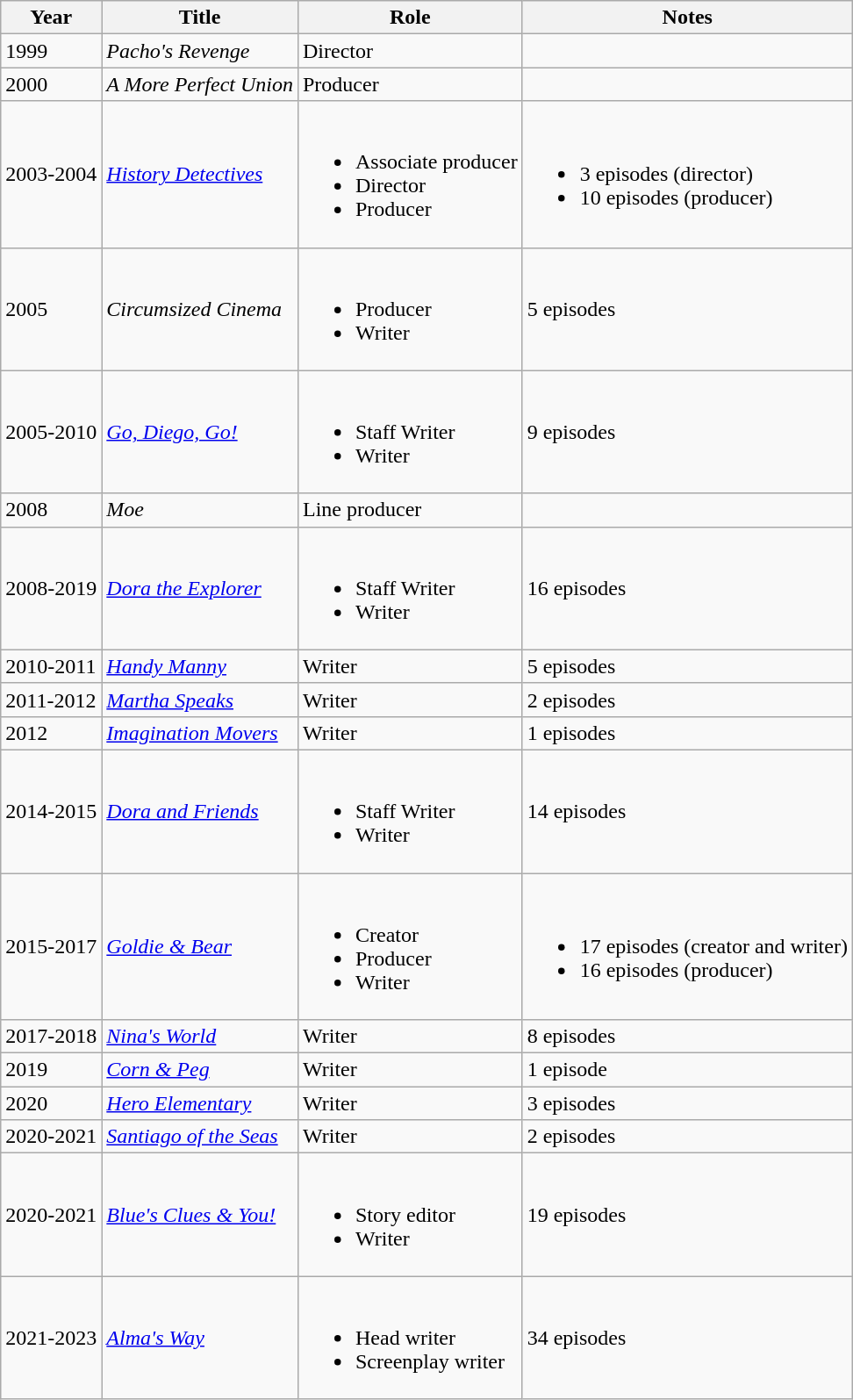<table class="wikitable sortable mw-collapsible">
<tr>
<th>Year</th>
<th>Title</th>
<th>Role</th>
<th>Notes</th>
</tr>
<tr>
<td>1999</td>
<td><em>Pacho's Revenge</em></td>
<td>Director</td>
<td></td>
</tr>
<tr>
<td>2000</td>
<td><em>A More Perfect Union</em></td>
<td>Producer</td>
<td></td>
</tr>
<tr>
<td>2003-2004</td>
<td><em><a href='#'>History Detectives</a></em></td>
<td><br><ul><li>Associate producer</li><li>Director</li><li>Producer</li></ul></td>
<td><br><ul><li>3 episodes (director)</li><li>10 episodes (producer)</li></ul></td>
</tr>
<tr>
<td>2005</td>
<td><em>Circumsized Cinema</em></td>
<td><br><ul><li>Producer</li><li>Writer</li></ul></td>
<td>5 episodes</td>
</tr>
<tr>
<td>2005-2010</td>
<td><em><a href='#'>Go, Diego, Go!</a></em></td>
<td><br><ul><li>Staff Writer</li><li>Writer</li></ul></td>
<td>9 episodes</td>
</tr>
<tr>
<td>2008</td>
<td><em>Moe</em></td>
<td>Line producer</td>
<td></td>
</tr>
<tr>
<td>2008-2019</td>
<td><em><a href='#'>Dora the Explorer</a></em></td>
<td><br><ul><li>Staff Writer</li><li>Writer</li></ul></td>
<td>16 episodes</td>
</tr>
<tr>
<td>2010-2011</td>
<td><em><a href='#'>Handy Manny</a></em></td>
<td>Writer</td>
<td>5 episodes</td>
</tr>
<tr>
<td>2011-2012</td>
<td><em><a href='#'>Martha Speaks</a></em></td>
<td>Writer</td>
<td>2 episodes</td>
</tr>
<tr>
<td>2012</td>
<td><em><a href='#'>Imagination Movers</a></em></td>
<td>Writer</td>
<td>1 episodes</td>
</tr>
<tr>
<td>2014-2015</td>
<td><em><a href='#'>Dora and Friends</a></em></td>
<td><br><ul><li>Staff Writer</li><li>Writer</li></ul></td>
<td>14 episodes</td>
</tr>
<tr>
<td>2015-2017</td>
<td><em><a href='#'>Goldie & Bear</a></em></td>
<td><br><ul><li>Creator</li><li>Producer</li><li>Writer</li></ul></td>
<td><br><ul><li>17 episodes (creator and writer)</li><li>16 episodes (producer)</li></ul></td>
</tr>
<tr>
<td>2017-2018</td>
<td><em><a href='#'>Nina's World</a></em></td>
<td>Writer</td>
<td>8 episodes</td>
</tr>
<tr>
<td>2019</td>
<td><em><a href='#'>Corn & Peg</a></em></td>
<td>Writer</td>
<td>1 episode</td>
</tr>
<tr>
<td>2020</td>
<td><em><a href='#'>Hero Elementary</a></em></td>
<td>Writer</td>
<td>3 episodes</td>
</tr>
<tr>
<td>2020-2021</td>
<td><em><a href='#'>Santiago of the Seas</a></em></td>
<td>Writer</td>
<td>2 episodes</td>
</tr>
<tr>
<td>2020-2021</td>
<td><em><a href='#'>Blue's Clues & You!</a></em></td>
<td><br><ul><li>Story editor</li><li>Writer</li></ul></td>
<td>19 episodes</td>
</tr>
<tr>
<td>2021-2023</td>
<td><em><a href='#'>Alma's Way</a></em></td>
<td><br><ul><li>Head writer</li><li>Screenplay writer</li></ul></td>
<td>34 episodes</td>
</tr>
</table>
